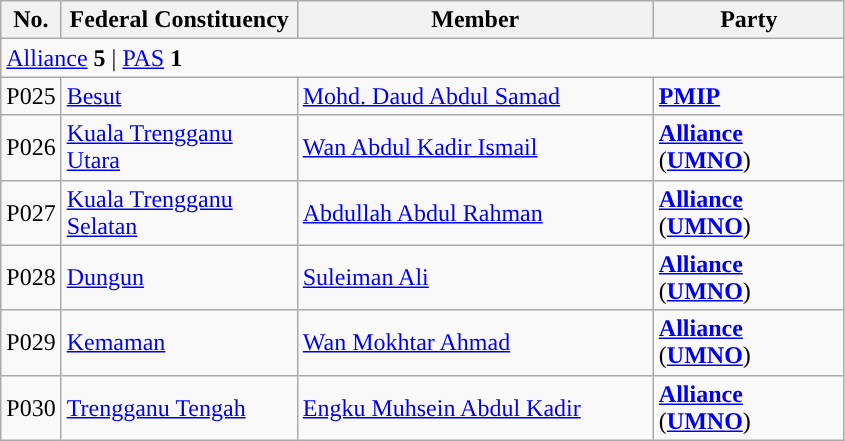<table class="wikitable sortable">
<tr>
<th style="width:30px;">No.</th>
<th style="width:150px;">Federal Constituency</th>
<th style="width:230px;">Member</th>
<th style="width:120px;">Party</th>
</tr>
<tr>
<td colspan="4"><a href='#'>Alliance</a> <strong>5</strong> | <a href='#'>PAS</a> <strong>1</strong></td>
</tr>
<tr>
<td>P025</td>
<td><a href='#'>Besut</a></td>
<td><a href='#'>Mohd. Daud Abdul Samad</a></td>
<td><strong><a href='#'>PMIP</a></strong></td>
</tr>
<tr>
<td>P026</td>
<td><a href='#'>Kuala Trengganu Utara</a></td>
<td><a href='#'>Wan Abdul Kadir Ismail</a></td>
<td><strong><a href='#'>Alliance</a></strong> (<strong><a href='#'>UMNO</a></strong>)</td>
</tr>
<tr>
<td>P027</td>
<td><a href='#'>Kuala Trengganu Selatan</a></td>
<td><a href='#'>Abdullah Abdul Rahman</a></td>
<td><strong><a href='#'>Alliance</a></strong> (<strong><a href='#'>UMNO</a></strong>)</td>
</tr>
<tr>
<td>P028</td>
<td><a href='#'>Dungun</a></td>
<td><a href='#'>Suleiman Ali</a></td>
<td><strong><a href='#'>Alliance</a></strong> (<strong><a href='#'>UMNO</a></strong>)</td>
</tr>
<tr>
<td>P029</td>
<td><a href='#'>Kemaman</a></td>
<td><a href='#'>Wan Mokhtar Ahmad</a></td>
<td><strong><a href='#'>Alliance</a></strong> (<strong><a href='#'>UMNO</a></strong>)</td>
</tr>
<tr>
<td>P030</td>
<td><a href='#'>Trengganu Tengah</a></td>
<td><a href='#'>Engku Muhsein Abdul Kadir</a></td>
<td><strong><a href='#'>Alliance</a></strong> (<strong><a href='#'>UMNO</a></strong>)</td>
</tr>
</table>
